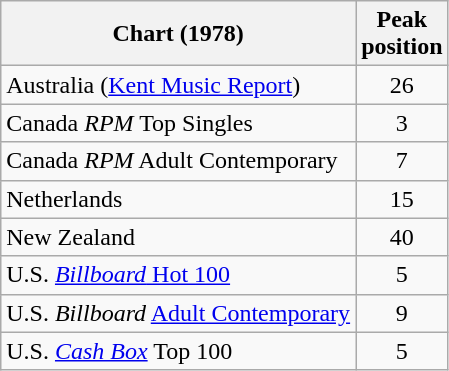<table class="wikitable sortable">
<tr>
<th>Chart (1978)</th>
<th>Peak<br>position</th>
</tr>
<tr>
<td>Australia (<a href='#'>Kent Music Report</a>)</td>
<td style="text-align:center;">26</td>
</tr>
<tr>
<td>Canada <em>RPM</em> Top Singles</td>
<td style="text-align:center;">3</td>
</tr>
<tr>
<td>Canada <em>RPM</em> Adult Contemporary</td>
<td style="text-align:center;">7</td>
</tr>
<tr>
<td>Netherlands</td>
<td style="text-align:center;">15</td>
</tr>
<tr>
<td>New Zealand</td>
<td style="text-align:center;">40</td>
</tr>
<tr>
<td>U.S. <a href='#'><em>Billboard</em> Hot 100</a></td>
<td style="text-align:center;">5</td>
</tr>
<tr>
<td>U.S. <em>Billboard</em> <a href='#'>Adult Contemporary</a></td>
<td style="text-align:center;">9</td>
</tr>
<tr>
<td>U.S. <a href='#'><em>Cash Box</em></a> Top 100</td>
<td style="text-align:center;">5</td>
</tr>
</table>
